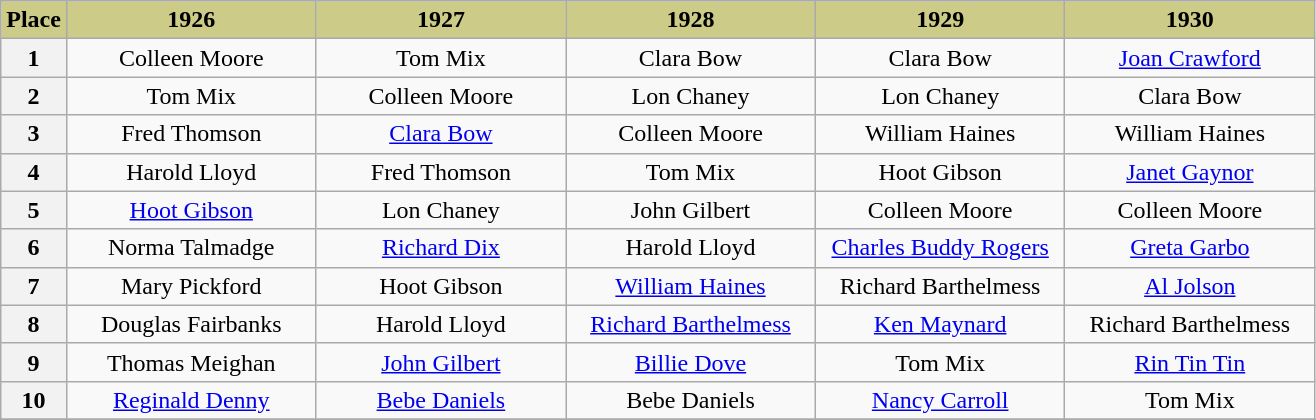<table class="wikitable" style="text-align:center">
<tr>
<th scope="col" style="background:#CC8" width="5%">Place</th>
<th scope="col" style="background:#CC8" width="19%">1926</th>
<th scope="col" style="background:#CC8" width="19%">1927</th>
<th scope="col" style="background:#CC8" width="19%">1928</th>
<th scope="col" style="background:#CC8" width="19%">1929</th>
<th scope="col" style="background:#CC8" width="19%">1930</th>
</tr>
<tr>
<th scope="row">1</th>
<td>Colleen Moore</td>
<td>Tom Mix</td>
<td>Clara Bow</td>
<td>Clara Bow</td>
<td><a href='#'>Joan Crawford</a></td>
</tr>
<tr>
<th scope="row">2</th>
<td>Tom Mix</td>
<td>Colleen Moore</td>
<td>Lon Chaney</td>
<td>Lon Chaney</td>
<td>Clara Bow</td>
</tr>
<tr>
<th scope="row">3</th>
<td>Fred Thomson</td>
<td><a href='#'>Clara Bow</a></td>
<td>Colleen Moore</td>
<td>William Haines</td>
<td>William Haines</td>
</tr>
<tr>
<th scope="row">4</th>
<td>Harold Lloyd</td>
<td>Fred Thomson</td>
<td>Tom Mix</td>
<td>Hoot Gibson</td>
<td><a href='#'>Janet Gaynor</a></td>
</tr>
<tr>
<th scope="row">5</th>
<td><a href='#'>Hoot Gibson</a></td>
<td>Lon Chaney</td>
<td>John Gilbert</td>
<td>Colleen Moore</td>
<td>Colleen Moore</td>
</tr>
<tr>
<th scope="row">6</th>
<td>Norma Talmadge</td>
<td><a href='#'>Richard Dix</a></td>
<td>Harold Lloyd</td>
<td><a href='#'>Charles Buddy Rogers</a></td>
<td><a href='#'>Greta Garbo</a></td>
</tr>
<tr>
<th scope="row">7</th>
<td>Mary Pickford</td>
<td>Hoot Gibson</td>
<td><a href='#'>William Haines</a></td>
<td>Richard Barthelmess</td>
<td><a href='#'>Al Jolson</a></td>
</tr>
<tr>
<th scope="row">8</th>
<td>Douglas Fairbanks</td>
<td>Harold Lloyd</td>
<td><a href='#'>Richard Barthelmess</a></td>
<td><a href='#'>Ken Maynard</a></td>
<td>Richard Barthelmess</td>
</tr>
<tr>
<th scope="row">9</th>
<td>Thomas Meighan</td>
<td><a href='#'>John Gilbert</a></td>
<td><a href='#'>Billie Dove</a></td>
<td>Tom Mix</td>
<td><a href='#'>Rin Tin Tin</a></td>
</tr>
<tr>
<th scope="row">10</th>
<td><a href='#'>Reginald Denny</a></td>
<td><a href='#'>Bebe Daniels</a></td>
<td>Bebe Daniels</td>
<td><a href='#'>Nancy Carroll</a></td>
<td>Tom Mix</td>
</tr>
<tr>
</tr>
</table>
